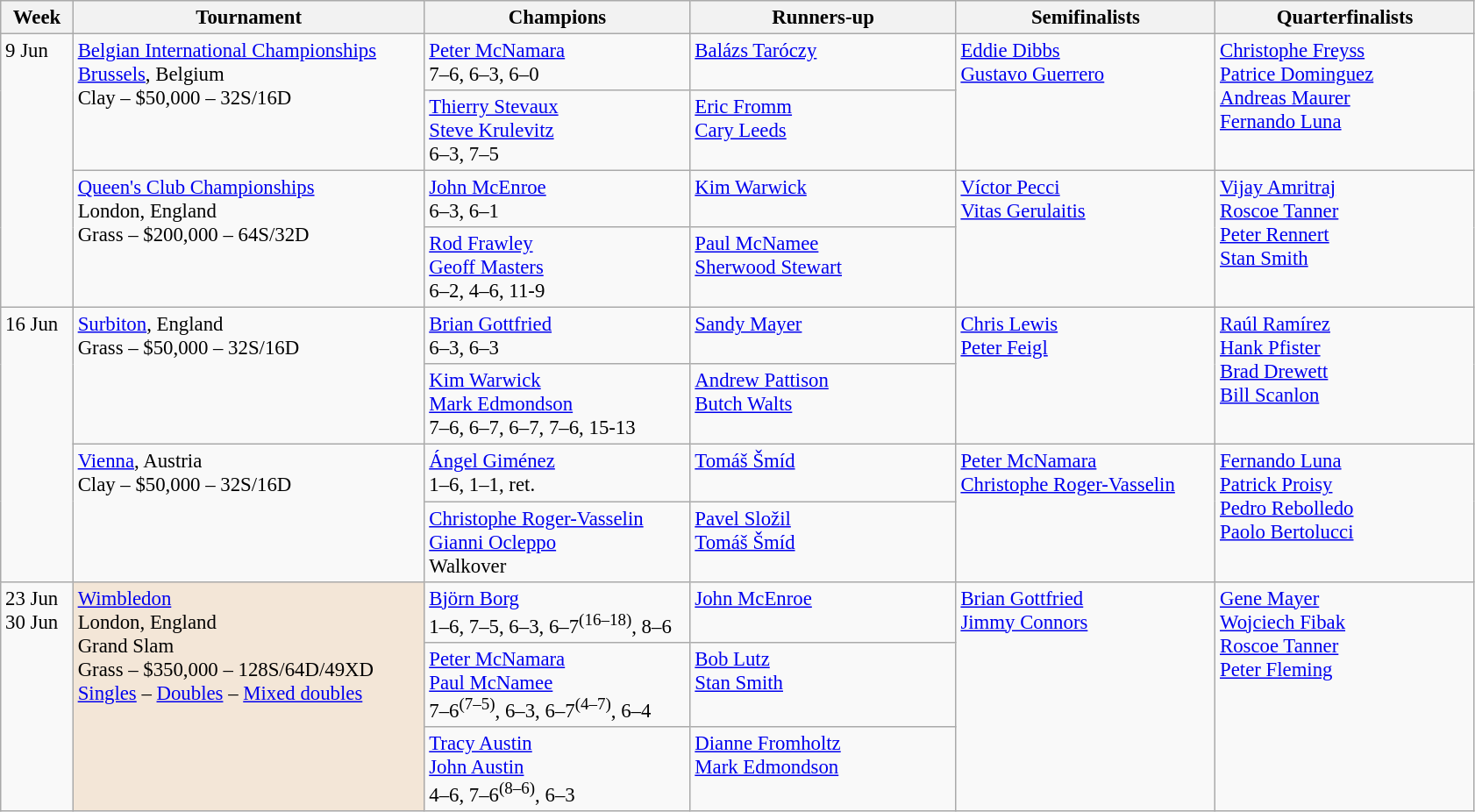<table class=wikitable style=font-size:95%>
<tr>
<th style="width:48px;">Week</th>
<th style="width:260px;">Tournament</th>
<th style="width:195px;">Champions</th>
<th style="width:195px;">Runners-up</th>
<th style="width:190px;">Semifinalists</th>
<th style="width:190px;">Quarterfinalists</th>
</tr>
<tr valign=top>
<td rowspan=4>9 Jun</td>
<td rowspan=2><a href='#'>Belgian International Championships</a> <br> <a href='#'>Brussels</a>, Belgium <br> Clay – $50,000 – 32S/16D</td>
<td> <a href='#'>Peter McNamara</a> <br> 7–6, 6–3, 6–0</td>
<td> <a href='#'>Balázs Taróczy</a></td>
<td rowspan=2> <a href='#'>Eddie Dibbs</a> <br>  <a href='#'>Gustavo Guerrero</a></td>
<td rowspan=2> <a href='#'>Christophe Freyss</a> <br>  <a href='#'>Patrice Dominguez</a> <br>  <a href='#'>Andreas Maurer</a> <br>  <a href='#'>Fernando Luna</a></td>
</tr>
<tr valign=top>
<td> <a href='#'>Thierry Stevaux</a> <br>  <a href='#'>Steve Krulevitz</a> <br> 6–3, 7–5</td>
<td> <a href='#'>Eric Fromm</a> <br>  <a href='#'>Cary Leeds</a></td>
</tr>
<tr valign=top>
<td rowspan=2><a href='#'>Queen's Club Championships</a> <br> London, England <br> Grass – $200,000 – 64S/32D</td>
<td> <a href='#'>John McEnroe</a> <br> 6–3, 6–1</td>
<td> <a href='#'>Kim Warwick</a></td>
<td rowspan=2> <a href='#'>Víctor Pecci</a> <br>  <a href='#'>Vitas Gerulaitis</a></td>
<td rowspan=2> <a href='#'>Vijay Amritraj</a> <br>  <a href='#'>Roscoe Tanner</a> <br>  <a href='#'>Peter Rennert</a> <br>  <a href='#'>Stan Smith</a></td>
</tr>
<tr valign=top>
<td> <a href='#'>Rod Frawley</a> <br>  <a href='#'>Geoff Masters</a> <br> 6–2, 4–6, 11-9</td>
<td> <a href='#'>Paul McNamee</a> <br>  <a href='#'>Sherwood Stewart</a></td>
</tr>
<tr valign=top>
<td rowspan=4>16 Jun</td>
<td rowspan=2><a href='#'>Surbiton</a>, England <br> Grass – $50,000 – 32S/16D</td>
<td> <a href='#'>Brian Gottfried</a> <br> 6–3, 6–3</td>
<td> <a href='#'>Sandy Mayer</a></td>
<td rowspan=2> <a href='#'>Chris Lewis</a> <br>  <a href='#'>Peter Feigl</a></td>
<td rowspan=2> <a href='#'>Raúl Ramírez</a> <br>  <a href='#'>Hank Pfister</a> <br>  <a href='#'>Brad Drewett</a> <br>  <a href='#'>Bill Scanlon</a></td>
</tr>
<tr valign=top>
<td> <a href='#'>Kim Warwick</a> <br>  <a href='#'>Mark Edmondson</a> <br> 7–6, 6–7, 6–7, 7–6, 15-13</td>
<td> <a href='#'>Andrew Pattison</a> <br>  <a href='#'>Butch Walts</a></td>
</tr>
<tr valign=top>
<td rowspan=2><a href='#'>Vienna</a>, Austria <br> Clay – $50,000 – 32S/16D</td>
<td> <a href='#'>Ángel Giménez</a> <br> 1–6, 1–1, ret.</td>
<td> <a href='#'>Tomáš Šmíd</a></td>
<td rowspan=2> <a href='#'>Peter McNamara</a> <br>  <a href='#'>Christophe Roger-Vasselin</a></td>
<td rowspan=2> <a href='#'>Fernando Luna</a> <br>  <a href='#'>Patrick Proisy</a> <br>  <a href='#'>Pedro Rebolledo</a> <br>  <a href='#'>Paolo Bertolucci</a></td>
</tr>
<tr valign=top>
<td> <a href='#'>Christophe Roger-Vasselin</a> <br>  <a href='#'>Gianni Ocleppo</a> <br> Walkover</td>
<td> <a href='#'>Pavel Složil</a> <br>  <a href='#'>Tomáš Šmíd</a></td>
</tr>
<tr valign=top>
<td rowspan=3>23 Jun<br>30 Jun</td>
<td style="background:#f3e6d7;" rowspan=3><a href='#'>Wimbledon</a> <br> London, England <br> Grand Slam <br> Grass – $350,000 – 128S/64D/49XD <br> <a href='#'>Singles</a> – <a href='#'>Doubles</a> – <a href='#'>Mixed doubles</a></td>
<td> <a href='#'>Björn Borg</a> <br> 1–6, 7–5, 6–3, 6–7<sup>(16–18)</sup>, 8–6</td>
<td> <a href='#'>John McEnroe</a></td>
<td rowspan=3> <a href='#'>Brian Gottfried</a> <br>  <a href='#'>Jimmy Connors</a></td>
<td rowspan=3> <a href='#'>Gene Mayer</a> <br>  <a href='#'>Wojciech Fibak</a> <br>  <a href='#'>Roscoe Tanner</a> <br>  <a href='#'>Peter Fleming</a></td>
</tr>
<tr valign=top>
<td> <a href='#'>Peter McNamara</a> <br>  <a href='#'>Paul McNamee</a> <br> 7–6<sup>(7–5)</sup>, 6–3, 6–7<sup>(4–7)</sup>, 6–4</td>
<td> <a href='#'>Bob Lutz</a> <br>  <a href='#'>Stan Smith</a></td>
</tr>
<tr valign=top>
<td> <a href='#'>Tracy Austin</a> <br>  <a href='#'>John Austin</a> <br> 4–6, 7–6<sup>(8–6)</sup>, 6–3</td>
<td> <a href='#'>Dianne Fromholtz</a> <br>  <a href='#'>Mark Edmondson</a></td>
</tr>
</table>
